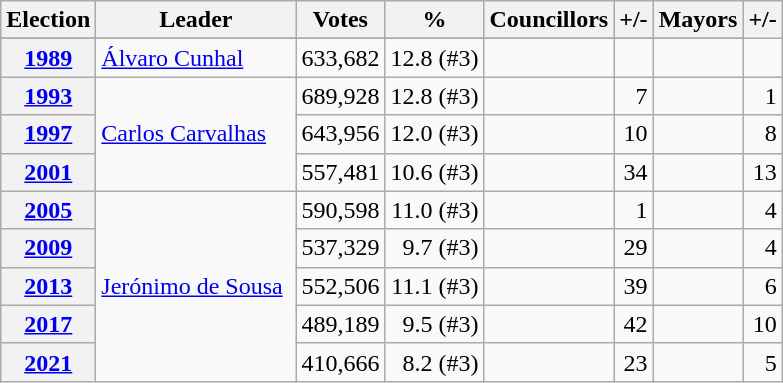<table class="wikitable" style="text-align:right;">
<tr>
<th>Election</th>
<th width="126px">Leader</th>
<th>Votes</th>
<th>%</th>
<th>Councillors</th>
<th>+/-</th>
<th>Mayors</th>
<th>+/-</th>
</tr>
<tr>
</tr>
<tr>
<th><a href='#'>1989</a></th>
<td align=left><a href='#'>Álvaro Cunhal</a></td>
<td>633,682</td>
<td>12.8 (#3)</td>
<td></td>
<td></td>
<td></td>
</tr>
<tr>
<th><a href='#'>1993</a></th>
<td rowspan="3" align=left><a href='#'>Carlos Carvalhas</a></td>
<td>689,928</td>
<td>12.8 (#3)</td>
<td></td>
<td>7</td>
<td></td>
<td>1</td>
</tr>
<tr>
<th><a href='#'>1997</a></th>
<td>643,956</td>
<td>12.0 (#3)</td>
<td></td>
<td>10</td>
<td></td>
<td>8</td>
</tr>
<tr>
<th><a href='#'>2001</a></th>
<td>557,481</td>
<td>10.6 (#3)</td>
<td></td>
<td>34</td>
<td></td>
<td>13</td>
</tr>
<tr>
<th><a href='#'>2005</a></th>
<td rowspan="5" align=left><a href='#'>Jerónimo de Sousa</a></td>
<td>590,598</td>
<td>11.0 (#3)</td>
<td></td>
<td>1</td>
<td></td>
<td>4</td>
</tr>
<tr>
<th><a href='#'>2009</a></th>
<td>537,329</td>
<td>9.7 (#3)</td>
<td></td>
<td>29</td>
<td></td>
<td>4</td>
</tr>
<tr>
<th><a href='#'>2013</a></th>
<td>552,506</td>
<td>11.1 (#3)</td>
<td></td>
<td>39</td>
<td></td>
<td>6</td>
</tr>
<tr>
<th><a href='#'>2017</a></th>
<td>489,189</td>
<td>9.5 (#3)</td>
<td></td>
<td>42</td>
<td></td>
<td>10</td>
</tr>
<tr>
<th><a href='#'>2021</a></th>
<td>410,666</td>
<td>8.2 (#3)</td>
<td></td>
<td>23</td>
<td></td>
<td>5</td>
</tr>
</table>
